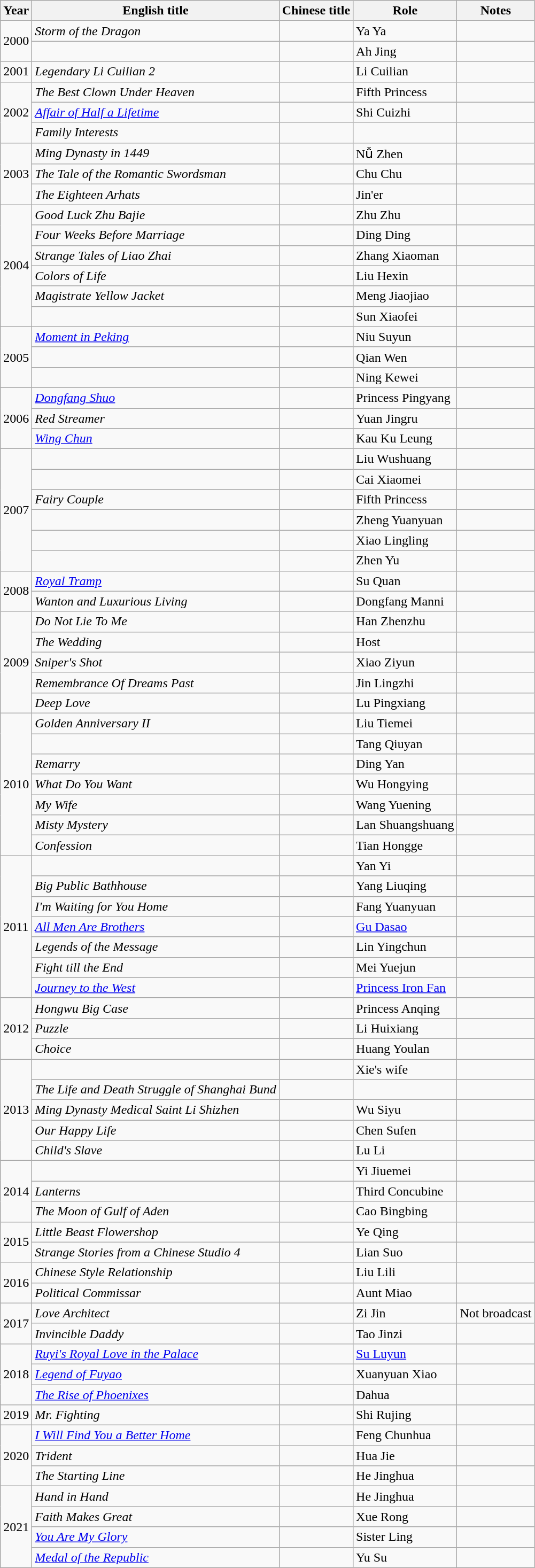<table class="wikitable">
<tr>
<th>Year</th>
<th>English title</th>
<th>Chinese title</th>
<th>Role</th>
<th>Notes</th>
</tr>
<tr>
<td rowspan=2>2000</td>
<td><em>Storm of the Dragon</em></td>
<td></td>
<td>Ya Ya</td>
<td></td>
</tr>
<tr>
<td></td>
<td></td>
<td>Ah Jing</td>
<td></td>
</tr>
<tr>
<td>2001</td>
<td><em>Legendary Li Cuilian 2</em></td>
<td></td>
<td>Li Cuilian</td>
<td></td>
</tr>
<tr>
<td rowspan=3>2002</td>
<td><em>The Best Clown Under Heaven</em></td>
<td></td>
<td>Fifth Princess</td>
<td></td>
</tr>
<tr>
<td><em><a href='#'>Affair of Half a Lifetime</a></em></td>
<td></td>
<td>Shi Cuizhi</td>
<td></td>
</tr>
<tr>
<td><em>Family Interests</em></td>
<td></td>
<td></td>
<td></td>
</tr>
<tr>
<td rowspan=3>2003</td>
<td><em>Ming Dynasty in 1449</em></td>
<td></td>
<td>Nǚ Zhen</td>
<td></td>
</tr>
<tr>
<td><em>The Tale of the Romantic Swordsman</em></td>
<td></td>
<td>Chu Chu</td>
<td></td>
</tr>
<tr>
<td><em>The Eighteen Arhats</em></td>
<td></td>
<td>Jin'er</td>
<td></td>
</tr>
<tr>
<td rowspan=6>2004</td>
<td><em>Good Luck Zhu Bajie</em></td>
<td></td>
<td>Zhu Zhu</td>
<td></td>
</tr>
<tr>
<td><em>Four Weeks Before Marriage</em></td>
<td></td>
<td>Ding Ding</td>
<td></td>
</tr>
<tr>
<td><em>Strange Tales of Liao Zhai</em></td>
<td></td>
<td>Zhang Xiaoman</td>
<td></td>
</tr>
<tr>
<td><em>Colors of Life</em></td>
<td></td>
<td>Liu Hexin</td>
<td></td>
</tr>
<tr>
<td><em>Magistrate Yellow Jacket</em></td>
<td></td>
<td>Meng Jiaojiao</td>
<td></td>
</tr>
<tr>
<td></td>
<td></td>
<td>Sun Xiaofei</td>
<td></td>
</tr>
<tr>
<td rowspan=3>2005</td>
<td><em><a href='#'>Moment in Peking</a></em></td>
<td></td>
<td>Niu Suyun</td>
<td></td>
</tr>
<tr>
<td></td>
<td></td>
<td>Qian Wen</td>
<td></td>
</tr>
<tr>
<td></td>
<td></td>
<td>Ning Kewei</td>
<td></td>
</tr>
<tr>
<td rowspan=3>2006</td>
<td><em><a href='#'>Dongfang Shuo</a></em></td>
<td></td>
<td>Princess Pingyang</td>
<td></td>
</tr>
<tr>
<td><em>Red Streamer</em></td>
<td></td>
<td>Yuan Jingru</td>
<td></td>
</tr>
<tr>
<td><em><a href='#'>Wing Chun</a></em></td>
<td></td>
<td>Kau Ku Leung</td>
<td></td>
</tr>
<tr>
<td rowspan=6>2007</td>
<td></td>
<td></td>
<td>Liu Wushuang</td>
<td></td>
</tr>
<tr>
<td></td>
<td></td>
<td>Cai Xiaomei</td>
<td></td>
</tr>
<tr>
<td><em>Fairy Couple</em></td>
<td></td>
<td>Fifth Princess</td>
<td></td>
</tr>
<tr>
<td></td>
<td></td>
<td>Zheng Yuanyuan</td>
<td></td>
</tr>
<tr>
<td></td>
<td></td>
<td>Xiao Lingling</td>
<td></td>
</tr>
<tr>
<td></td>
<td></td>
<td>Zhen Yu</td>
<td></td>
</tr>
<tr>
<td rowspan=2>2008</td>
<td><em><a href='#'>Royal Tramp</a></em></td>
<td></td>
<td>Su Quan</td>
<td></td>
</tr>
<tr>
<td><em>Wanton and Luxurious Living</em></td>
<td></td>
<td>Dongfang Manni</td>
<td></td>
</tr>
<tr>
<td rowspan=5>2009</td>
<td><em>Do Not Lie To Me</em></td>
<td></td>
<td>Han Zhenzhu</td>
<td></td>
</tr>
<tr>
<td><em>The Wedding</em></td>
<td></td>
<td>Host</td>
<td></td>
</tr>
<tr>
<td><em>Sniper's Shot</em></td>
<td></td>
<td>Xiao Ziyun</td>
<td></td>
</tr>
<tr>
<td><em>Remembrance Of Dreams Past</em></td>
<td></td>
<td>Jin Lingzhi</td>
<td></td>
</tr>
<tr>
<td><em>Deep Love</em></td>
<td></td>
<td>Lu Pingxiang</td>
<td></td>
</tr>
<tr>
<td rowspan=7>2010</td>
<td><em>Golden Anniversary II</em></td>
<td></td>
<td>Liu Tiemei</td>
<td></td>
</tr>
<tr>
<td></td>
<td></td>
<td>Tang Qiuyan</td>
<td></td>
</tr>
<tr>
<td><em>Remarry</em></td>
<td></td>
<td>Ding Yan</td>
<td></td>
</tr>
<tr>
<td><em>What Do You Want</em></td>
<td></td>
<td>Wu Hongying</td>
<td></td>
</tr>
<tr>
<td><em>My Wife</em></td>
<td></td>
<td>Wang Yuening</td>
<td></td>
</tr>
<tr>
<td><em>Misty Mystery</em></td>
<td></td>
<td>Lan Shuangshuang</td>
<td></td>
</tr>
<tr>
<td><em>Confession</em></td>
<td></td>
<td>Tian Hongge</td>
<td></td>
</tr>
<tr>
<td rowspan=7>2011</td>
<td></td>
<td></td>
<td>Yan Yi</td>
<td></td>
</tr>
<tr>
<td><em>Big Public Bathhouse</em></td>
<td></td>
<td>Yang Liuqing</td>
<td></td>
</tr>
<tr>
<td><em>I'm Waiting for You Home</em></td>
<td></td>
<td>Fang Yuanyuan</td>
<td></td>
</tr>
<tr>
<td><em><a href='#'>All Men Are Brothers</a></em></td>
<td></td>
<td><a href='#'>Gu Dasao</a></td>
<td></td>
</tr>
<tr>
<td><em>Legends of the Message</em></td>
<td></td>
<td>Lin Yingchun</td>
<td></td>
</tr>
<tr>
<td><em>Fight till the End</em></td>
<td></td>
<td>Mei Yuejun</td>
<td></td>
</tr>
<tr>
<td><em><a href='#'>Journey to the West</a></em></td>
<td></td>
<td><a href='#'>Princess Iron Fan</a></td>
<td></td>
</tr>
<tr>
<td rowspan=3>2012</td>
<td><em>Hongwu Big Case</em></td>
<td></td>
<td>Princess Anqing</td>
<td></td>
</tr>
<tr>
<td><em>Puzzle</em></td>
<td></td>
<td>Li Huixiang</td>
<td></td>
</tr>
<tr>
<td><em>Choice</em></td>
<td></td>
<td>Huang Youlan</td>
<td></td>
</tr>
<tr>
<td rowspan=5>2013</td>
<td></td>
<td></td>
<td>Xie's wife</td>
<td></td>
</tr>
<tr>
<td><em>The Life and Death Struggle of Shanghai Bund</em></td>
<td></td>
<td></td>
<td></td>
</tr>
<tr>
<td><em>Ming Dynasty Medical Saint Li Shizhen</em></td>
<td></td>
<td>Wu Siyu</td>
<td></td>
</tr>
<tr>
<td><em>Our Happy Life</em></td>
<td></td>
<td>Chen Sufen</td>
<td></td>
</tr>
<tr>
<td><em>Child's Slave</em></td>
<td></td>
<td>Lu Li</td>
<td></td>
</tr>
<tr>
<td rowspan=3>2014</td>
<td></td>
<td></td>
<td>Yi Jiuemei</td>
<td></td>
</tr>
<tr>
<td><em>Lanterns</em></td>
<td></td>
<td>Third Concubine</td>
<td></td>
</tr>
<tr>
<td><em>The Moon of Gulf of Aden</em></td>
<td></td>
<td>Cao Bingbing</td>
<td></td>
</tr>
<tr>
<td rowspan=2>2015</td>
<td><em>Little Beast Flowershop</em></td>
<td></td>
<td>Ye Qing</td>
<td></td>
</tr>
<tr>
<td><em>Strange Stories from a Chinese Studio 4</em></td>
<td></td>
<td>Lian Suo</td>
<td></td>
</tr>
<tr>
<td rowspan=2>2016</td>
<td><em>Chinese Style Relationship</em></td>
<td></td>
<td>Liu Lili</td>
<td></td>
</tr>
<tr>
<td><em>Political Commissar</em></td>
<td></td>
<td>Aunt Miao</td>
<td></td>
</tr>
<tr>
<td rowspan=2>2017</td>
<td><em>Love Architect</em></td>
<td></td>
<td>Zi Jin</td>
<td>Not broadcast</td>
</tr>
<tr>
<td><em>Invincible Daddy</em></td>
<td></td>
<td>Tao Jinzi</td>
<td></td>
</tr>
<tr>
<td rowspan=3>2018</td>
<td><em><a href='#'>Ruyi's Royal Love in the Palace</a></em></td>
<td></td>
<td><a href='#'>Su Luyun</a></td>
<td></td>
</tr>
<tr>
<td><em><a href='#'>Legend of Fuyao</a></em></td>
<td></td>
<td>Xuanyuan Xiao</td>
<td></td>
</tr>
<tr>
<td><em><a href='#'>The Rise of Phoenixes</a></em></td>
<td></td>
<td>Dahua</td>
<td></td>
</tr>
<tr>
<td>2019</td>
<td><em>Mr. Fighting</em></td>
<td></td>
<td>Shi Rujing</td>
<td></td>
</tr>
<tr>
<td rowspan=3>2020</td>
<td><em><a href='#'>I Will Find You a Better Home</a> </em></td>
<td></td>
<td>Feng Chunhua</td>
<td></td>
</tr>
<tr>
<td><em>Trident </em></td>
<td></td>
<td>Hua Jie</td>
<td></td>
</tr>
<tr>
<td><em>The Starting Line</em></td>
<td></td>
<td>He Jinghua</td>
<td></td>
</tr>
<tr>
<td rowspan="4">2021</td>
<td><em>Hand in Hand</em></td>
<td></td>
<td>He Jinghua</td>
<td></td>
</tr>
<tr>
<td><em>Faith Makes Great</em></td>
<td></td>
<td>Xue Rong</td>
<td></td>
</tr>
<tr>
<td><em><a href='#'>You Are My Glory</a></em></td>
<td></td>
<td>Sister Ling</td>
<td></td>
</tr>
<tr>
<td><em><a href='#'>Medal of the Republic</a></em></td>
<td></td>
<td>Yu Su</td>
<td></td>
</tr>
</table>
